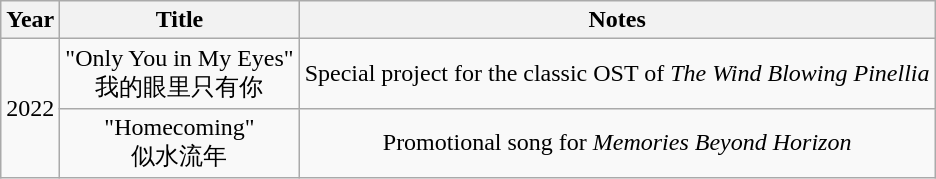<table class="wikitable plainrowheaders" style="text-align:center;">
<tr>
<th scope="col" rowspan="1">Year</th>
<th scope="col" rowspan="1">Title</th>
<th scope="col" rowspan="1">Notes</th>
</tr>
<tr>
<td rowspan="2">2022</td>
<td>"Only You in My Eyes"<br>我的眼里只有你</td>
<td>Special project for the classic OST of <em>The Wind Blowing Pinellia</em></td>
</tr>
<tr>
<td>"Homecoming"<br>似水流年</td>
<td>Promotional song for <em>Memories Beyond Horizon</em></td>
</tr>
</table>
